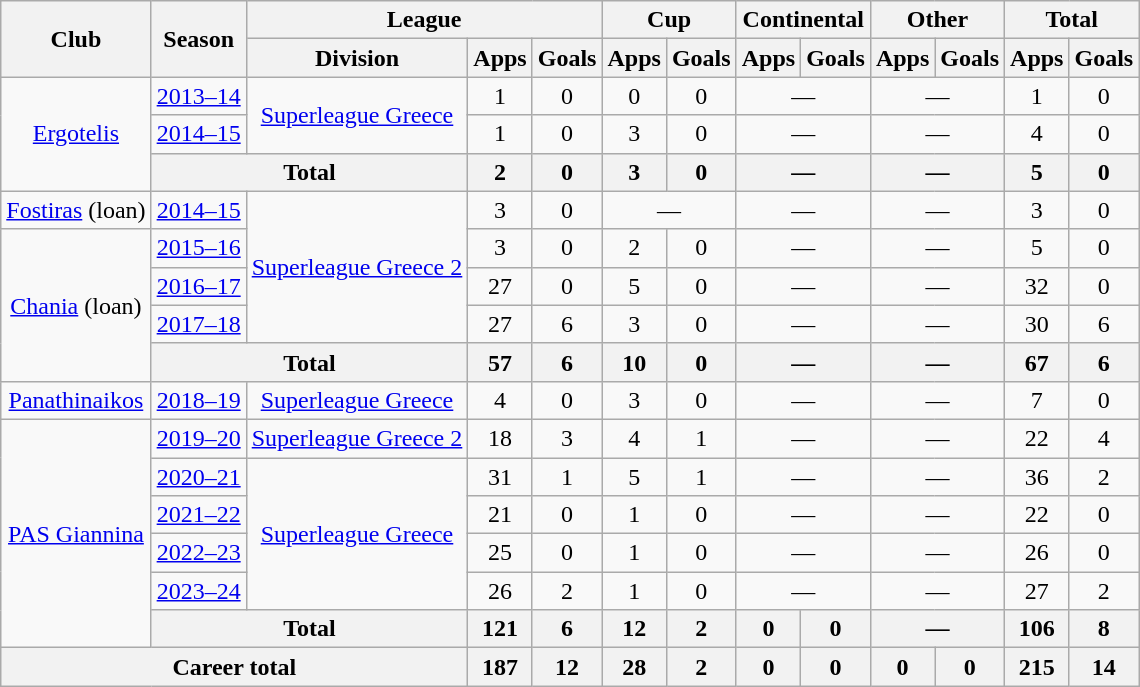<table class="wikitable" style="text-align: center">
<tr>
<th rowspan="2">Club</th>
<th rowspan="2">Season</th>
<th colspan="3">League</th>
<th colspan="2">Cup</th>
<th colspan="2">Continental</th>
<th colspan="2">Other</th>
<th colspan="2">Total</th>
</tr>
<tr>
<th>Division</th>
<th>Apps</th>
<th>Goals</th>
<th>Apps</th>
<th>Goals</th>
<th>Apps</th>
<th>Goals</th>
<th>Apps</th>
<th>Goals</th>
<th>Apps</th>
<th>Goals</th>
</tr>
<tr>
<td rowspan="3"><a href='#'>Ergotelis</a></td>
<td><a href='#'>2013–14</a></td>
<td rowspan="2"><a href='#'>Superleague Greece</a></td>
<td>1</td>
<td>0</td>
<td>0</td>
<td>0</td>
<td colspan="2">—</td>
<td colspan="2">—</td>
<td>1</td>
<td>0</td>
</tr>
<tr>
<td><a href='#'>2014–15</a></td>
<td>1</td>
<td>0</td>
<td>3</td>
<td>0</td>
<td colspan="2">—</td>
<td colspan="2">—</td>
<td>4</td>
<td>0</td>
</tr>
<tr>
<th colspan="2">Total</th>
<th>2</th>
<th>0</th>
<th>3</th>
<th>0</th>
<th colspan="2">—</th>
<th colspan="2">—</th>
<th>5</th>
<th>0</th>
</tr>
<tr>
<td><a href='#'>Fostiras</a> (loan)</td>
<td><a href='#'>2014–15</a></td>
<td rowspan="4"><a href='#'>Superleague Greece 2</a></td>
<td>3</td>
<td>0</td>
<td colspan="2">—</td>
<td colspan="2">—</td>
<td colspan="2">—</td>
<td>3</td>
<td>0</td>
</tr>
<tr>
<td rowspan="4"><a href='#'>Chania</a> (loan)</td>
<td><a href='#'>2015–16</a></td>
<td>3</td>
<td>0</td>
<td>2</td>
<td>0</td>
<td colspan="2">—</td>
<td colspan="2">—</td>
<td>5</td>
<td>0</td>
</tr>
<tr>
<td><a href='#'>2016–17</a></td>
<td>27</td>
<td>0</td>
<td>5</td>
<td>0</td>
<td colspan="2">—</td>
<td colspan="2">—</td>
<td>32</td>
<td>0</td>
</tr>
<tr>
<td><a href='#'>2017–18</a></td>
<td>27</td>
<td>6</td>
<td>3</td>
<td>0</td>
<td colspan="2">—</td>
<td colspan="2">—</td>
<td>30</td>
<td>6</td>
</tr>
<tr>
<th colspan="2">Total</th>
<th>57</th>
<th>6</th>
<th>10</th>
<th>0</th>
<th colspan="2">—</th>
<th colspan="2">—</th>
<th>67</th>
<th>6</th>
</tr>
<tr>
<td><a href='#'>Panathinaikos</a></td>
<td><a href='#'>2018–19</a></td>
<td><a href='#'>Superleague Greece</a></td>
<td>4</td>
<td>0</td>
<td>3</td>
<td>0</td>
<td colspan="2">—</td>
<td colspan="2">—</td>
<td>7</td>
<td>0</td>
</tr>
<tr>
<td rowspan="6"><a href='#'>PAS Giannina</a></td>
<td><a href='#'>2019–20</a></td>
<td><a href='#'>Superleague Greece 2</a></td>
<td>18</td>
<td>3</td>
<td>4</td>
<td>1</td>
<td colspan="2">—</td>
<td colspan="2">—</td>
<td>22</td>
<td>4</td>
</tr>
<tr>
<td><a href='#'>2020–21</a></td>
<td rowspan="4"><a href='#'>Superleague Greece</a></td>
<td>31</td>
<td>1</td>
<td>5</td>
<td>1</td>
<td colspan="2">—</td>
<td colspan="2">—</td>
<td>36</td>
<td>2</td>
</tr>
<tr>
<td><a href='#'>2021–22</a></td>
<td>21</td>
<td>0</td>
<td>1</td>
<td>0</td>
<td colspan="2">—</td>
<td colspan="2">—</td>
<td>22</td>
<td>0</td>
</tr>
<tr>
<td><a href='#'>2022–23</a></td>
<td>25</td>
<td>0</td>
<td>1</td>
<td>0</td>
<td colspan="2">—</td>
<td colspan="2">—</td>
<td>26</td>
<td>0</td>
</tr>
<tr>
<td><a href='#'>2023–24</a></td>
<td>26</td>
<td>2</td>
<td>1</td>
<td>0</td>
<td colspan="2">—</td>
<td colspan="2">—</td>
<td>27</td>
<td>2</td>
</tr>
<tr>
<th colspan="2">Total</th>
<th>121</th>
<th>6</th>
<th>12</th>
<th>2</th>
<th>0</th>
<th>0</th>
<th colspan="2">—</th>
<th>106</th>
<th>8</th>
</tr>
<tr>
<th colspan="3">Career total</th>
<th>187</th>
<th>12</th>
<th>28</th>
<th>2</th>
<th>0</th>
<th>0</th>
<th>0</th>
<th>0</th>
<th>215</th>
<th>14</th>
</tr>
</table>
